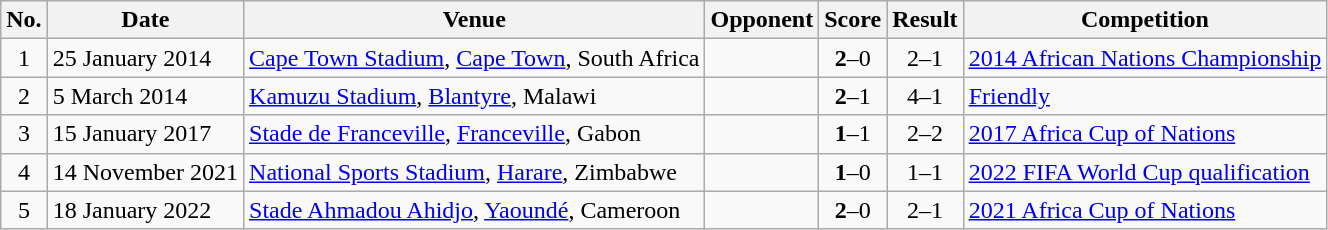<table class="wikitable plainrowheaders sortable">
<tr>
<th>No.</th>
<th>Date</th>
<th>Venue</th>
<th>Opponent</th>
<th>Score</th>
<th>Result</th>
<th>Competition</th>
</tr>
<tr>
<td align=center>1</td>
<td>25 January 2014</td>
<td><a href='#'>Cape Town Stadium</a>, <a href='#'>Cape Town</a>, South Africa</td>
<td></td>
<td align=center><strong>2</strong>–0</td>
<td align=center>2–1</td>
<td><a href='#'>2014 African Nations Championship</a></td>
</tr>
<tr>
<td align=center>2</td>
<td>5 March 2014</td>
<td><a href='#'>Kamuzu Stadium</a>, <a href='#'>Blantyre</a>, Malawi</td>
<td></td>
<td align=center><strong>2</strong>–1</td>
<td align=center>4–1</td>
<td><a href='#'>Friendly</a></td>
</tr>
<tr>
<td align=center>3</td>
<td>15 January 2017</td>
<td><a href='#'>Stade de Franceville</a>, <a href='#'>Franceville</a>, Gabon</td>
<td></td>
<td align=center><strong>1</strong>–1</td>
<td align=center>2–2</td>
<td><a href='#'>2017 Africa Cup of Nations</a></td>
</tr>
<tr>
<td align=center>4</td>
<td>14 November 2021</td>
<td><a href='#'>National Sports Stadium</a>, <a href='#'>Harare</a>, Zimbabwe</td>
<td></td>
<td align=center><strong>1</strong>–0</td>
<td align=center>1–1</td>
<td><a href='#'>2022 FIFA World Cup qualification</a></td>
</tr>
<tr>
<td align=center>5</td>
<td>18 January 2022</td>
<td><a href='#'>Stade Ahmadou Ahidjo</a>, <a href='#'>Yaoundé</a>, Cameroon</td>
<td></td>
<td align=center><strong>2</strong>–0</td>
<td align=center>2–1</td>
<td><a href='#'>2021 Africa Cup of Nations</a></td>
</tr>
</table>
